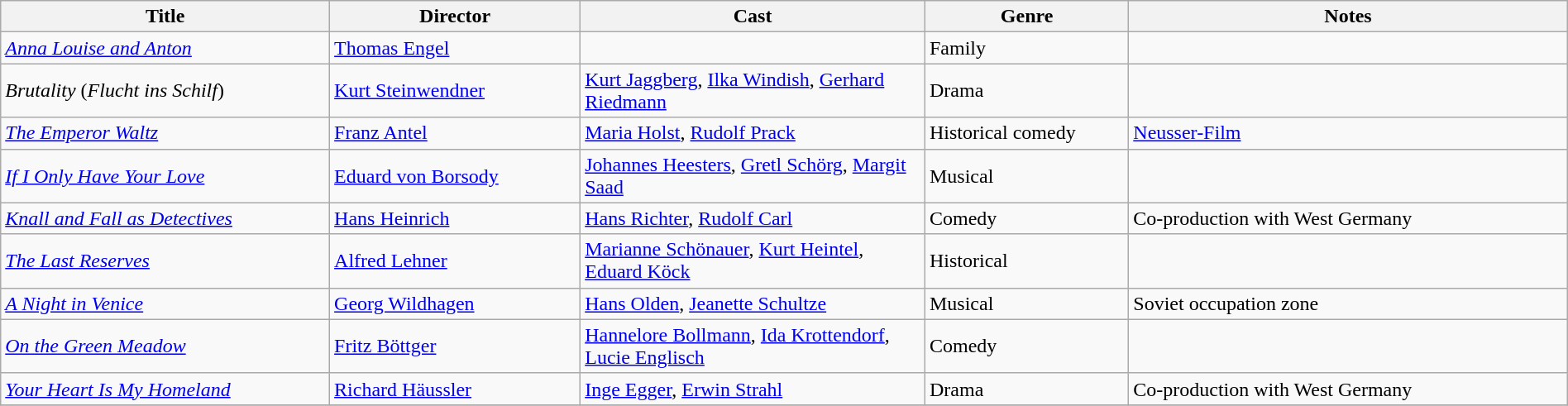<table class="wikitable" width= "100%">
<tr>
<th width=21%>Title</th>
<th width=16%>Director</th>
<th width=22%>Cast</th>
<th width=13%>Genre</th>
<th width=28%>Notes</th>
</tr>
<tr>
<td><em><a href='#'>Anna Louise and Anton</a></em></td>
<td><a href='#'>Thomas Engel</a></td>
<td></td>
<td>Family</td>
<td></td>
</tr>
<tr>
<td><em>Brutality</em> (<em>Flucht ins Schilf</em>)</td>
<td><a href='#'>Kurt Steinwendner</a></td>
<td><a href='#'>Kurt Jaggberg</a>, <a href='#'>Ilka Windish</a>, <a href='#'>Gerhard Riedmann</a></td>
<td>Drama</td>
<td></td>
</tr>
<tr>
<td><em><a href='#'>The Emperor Waltz</a></em></td>
<td><a href='#'>Franz Antel</a></td>
<td><a href='#'>Maria Holst</a>, <a href='#'>Rudolf Prack</a></td>
<td>Historical comedy</td>
<td><a href='#'>Neusser-Film</a></td>
</tr>
<tr>
<td><em><a href='#'>If I Only Have Your Love</a></em></td>
<td><a href='#'>Eduard von Borsody</a></td>
<td><a href='#'>Johannes Heesters</a>, <a href='#'>Gretl Schörg</a>, <a href='#'>Margit Saad</a></td>
<td>Musical</td>
<td></td>
</tr>
<tr>
<td><em><a href='#'>Knall and Fall as Detectives</a></em></td>
<td><a href='#'>Hans Heinrich</a></td>
<td><a href='#'>Hans Richter</a>, <a href='#'>Rudolf Carl</a></td>
<td>Comedy</td>
<td>Co-production with West Germany</td>
</tr>
<tr>
<td><em><a href='#'>The Last Reserves</a></em></td>
<td><a href='#'>Alfred Lehner</a></td>
<td><a href='#'>Marianne Schönauer</a>, <a href='#'>Kurt Heintel</a>, <a href='#'>Eduard Köck</a></td>
<td>Historical</td>
<td></td>
</tr>
<tr>
<td><em><a href='#'>A Night in Venice</a></em></td>
<td><a href='#'>Georg Wildhagen</a></td>
<td><a href='#'>Hans Olden</a>, <a href='#'>Jeanette Schultze</a></td>
<td>Musical</td>
<td>Soviet occupation zone</td>
</tr>
<tr>
<td><em><a href='#'>On the Green Meadow</a></em></td>
<td><a href='#'>Fritz Böttger</a></td>
<td><a href='#'>Hannelore Bollmann</a>, <a href='#'>Ida Krottendorf</a>, <a href='#'>Lucie Englisch</a></td>
<td>Comedy</td>
<td></td>
</tr>
<tr>
<td><em><a href='#'>Your Heart Is My Homeland</a></em></td>
<td><a href='#'>Richard Häussler</a></td>
<td><a href='#'>Inge Egger</a>, <a href='#'>Erwin Strahl</a></td>
<td>Drama</td>
<td>Co-production with West Germany</td>
</tr>
<tr>
</tr>
</table>
